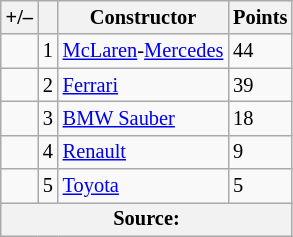<table class="wikitable" style="font-size: 85%;">
<tr>
<th>+/–</th>
<th></th>
<th>Constructor</th>
<th>Points</th>
</tr>
<tr>
<td></td>
<td align="center">1</td>
<td> <a href='#'>McLaren</a>-<a href='#'>Mercedes</a></td>
<td>44</td>
</tr>
<tr>
<td></td>
<td align="center">2</td>
<td> <a href='#'>Ferrari</a></td>
<td>39</td>
</tr>
<tr>
<td></td>
<td align="center">3</td>
<td> <a href='#'>BMW Sauber</a></td>
<td>18</td>
</tr>
<tr>
<td></td>
<td align="center">4</td>
<td> <a href='#'>Renault</a></td>
<td>9</td>
</tr>
<tr>
<td></td>
<td align="center">5</td>
<td> <a href='#'>Toyota</a></td>
<td>5</td>
</tr>
<tr>
<th colspan=4>Source: </th>
</tr>
</table>
